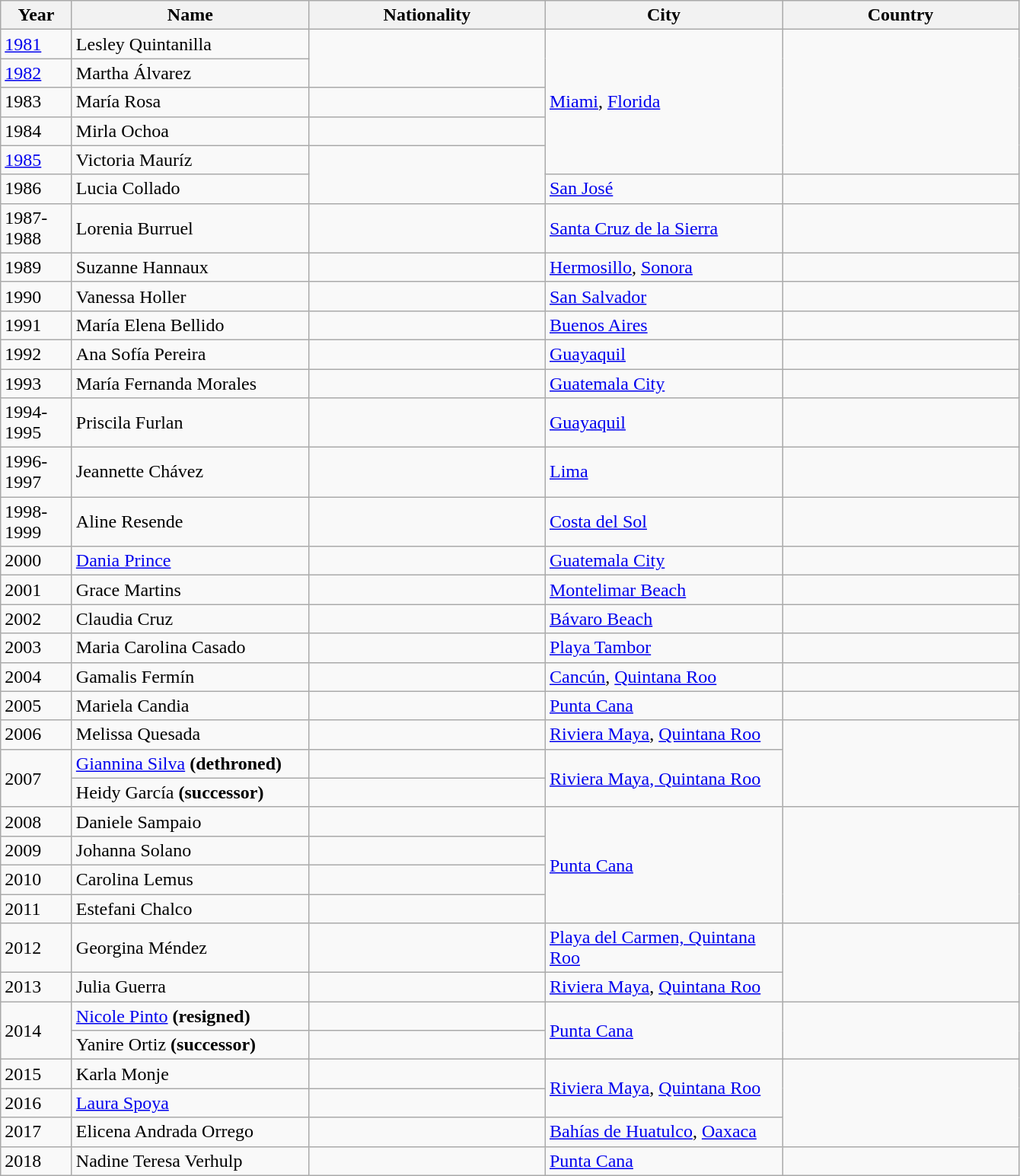<table class="wikitable sortable collapsible">
<tr>
<th style="width:55px;" sortable>Year</th>
<th style="width:200px;">Name</th>
<th style="width:200px;">Nationality</th>
<th style="width:200px;">City</th>
<th style="width:200px;">Country</th>
</tr>
<tr>
<td><a href='#'>1981</a></td>
<td>Lesley Quintanilla</td>
<td rowspan=2></td>
<td rowspan=5><a href='#'>Miami</a>, <a href='#'>Florida</a></td>
<td rowspan=5></td>
</tr>
<tr>
<td><a href='#'>1982</a></td>
<td>Martha Álvarez</td>
</tr>
<tr>
<td>1983</td>
<td>María Rosa</td>
<td></td>
</tr>
<tr>
<td>1984</td>
<td>Mirla Ochoa</td>
<td></td>
</tr>
<tr>
<td><a href='#'>1985</a></td>
<td>Victoria Mauríz</td>
<td rowspan=2></td>
</tr>
<tr>
<td>1986</td>
<td>Lucia Collado</td>
<td><a href='#'>San José</a></td>
<td></td>
</tr>
<tr>
<td data-sort-value="1988">1987-1988</td>
<td>Lorenia Burruel</td>
<td></td>
<td><a href='#'>Santa Cruz de la Sierra</a></td>
<td></td>
</tr>
<tr>
<td>1989</td>
<td>Suzanne Hannaux</td>
<td></td>
<td><a href='#'>Hermosillo</a>, <a href='#'>Sonora</a></td>
<td></td>
</tr>
<tr>
<td>1990</td>
<td>Vanessa Holler</td>
<td></td>
<td><a href='#'>San Salvador</a></td>
<td></td>
</tr>
<tr>
<td>1991</td>
<td>María Elena Bellido</td>
<td></td>
<td><a href='#'>Buenos Aires</a></td>
<td></td>
</tr>
<tr>
<td>1992</td>
<td>Ana Sofía Pereira</td>
<td></td>
<td><a href='#'>Guayaquil</a></td>
<td></td>
</tr>
<tr>
<td>1993</td>
<td>María Fernanda Morales</td>
<td></td>
<td><a href='#'>Guatemala City</a></td>
<td></td>
</tr>
<tr>
<td>1994-1995</td>
<td>Priscila Furlan</td>
<td></td>
<td><a href='#'>Guayaquil</a></td>
<td></td>
</tr>
<tr>
<td>1996-1997</td>
<td>Jeannette Chávez</td>
<td></td>
<td><a href='#'>Lima</a></td>
<td></td>
</tr>
<tr>
<td>1998-1999</td>
<td>Aline Resende</td>
<td></td>
<td><a href='#'>Costa del Sol</a></td>
<td></td>
</tr>
<tr>
<td>2000</td>
<td><a href='#'>Dania Prince</a></td>
<td></td>
<td><a href='#'>Guatemala City</a></td>
<td></td>
</tr>
<tr>
<td>2001</td>
<td>Grace Martins</td>
<td></td>
<td><a href='#'>Montelimar Beach</a></td>
<td></td>
</tr>
<tr>
<td>2002</td>
<td>Claudia Cruz</td>
<td></td>
<td><a href='#'>Bávaro Beach</a></td>
<td></td>
</tr>
<tr>
<td>2003</td>
<td>Maria Carolina Casado</td>
<td></td>
<td><a href='#'>Playa Tambor</a></td>
<td></td>
</tr>
<tr>
<td>2004</td>
<td>Gamalis Fermín</td>
<td></td>
<td><a href='#'>Cancún</a>, <a href='#'>Quintana Roo</a></td>
<td></td>
</tr>
<tr>
<td>2005</td>
<td>Mariela Candia</td>
<td></td>
<td><a href='#'>Punta Cana</a></td>
<td></td>
</tr>
<tr>
<td>2006</td>
<td>Melissa Quesada</td>
<td></td>
<td><a href='#'>Riviera Maya</a>, <a href='#'>Quintana Roo</a></td>
<td rowspan=3></td>
</tr>
<tr>
<td rowspan=2>2007</td>
<td><a href='#'>Giannina Silva</a> <strong>(dethroned)</strong></td>
<td></td>
<td rowspan=2><a href='#'>Riviera Maya, Quintana Roo</a></td>
</tr>
<tr>
<td>Heidy García <strong>(successor)</strong></td>
<td></td>
</tr>
<tr>
<td>2008</td>
<td>Daniele Sampaio</td>
<td></td>
<td rowspan=4><a href='#'>Punta Cana</a></td>
<td rowspan=4></td>
</tr>
<tr>
<td>2009</td>
<td>Johanna Solano</td>
<td></td>
</tr>
<tr>
<td>2010</td>
<td>Carolina Lemus</td>
<td></td>
</tr>
<tr>
<td>2011</td>
<td>Estefani Chalco</td>
<td></td>
</tr>
<tr>
<td>2012</td>
<td>Georgina Méndez</td>
<td></td>
<td><a href='#'>Playa del Carmen, Quintana Roo</a></td>
<td rowspan=2></td>
</tr>
<tr>
<td>2013</td>
<td>Julia Guerra</td>
<td></td>
<td><a href='#'>Riviera Maya</a>, <a href='#'>Quintana Roo</a></td>
</tr>
<tr>
<td rowspan=2>2014</td>
<td><a href='#'>Nicole Pinto</a> <strong>(resigned)</strong></td>
<td></td>
<td rowspan=2><a href='#'>Punta Cana</a></td>
<td rowspan=2></td>
</tr>
<tr>
<td>Yanire Ortiz <strong>(successor)</strong></td>
<td></td>
</tr>
<tr>
<td>2015</td>
<td>Karla Monje</td>
<td></td>
<td rowspan=2><a href='#'>Riviera Maya</a>, <a href='#'>Quintana Roo</a></td>
<td rowspan=3></td>
</tr>
<tr>
<td>2016</td>
<td><a href='#'>Laura Spoya</a></td>
<td></td>
</tr>
<tr>
<td>2017</td>
<td>Elicena Andrada Orrego</td>
<td></td>
<td><a href='#'>Bahías de Huatulco</a>, <a href='#'>Oaxaca</a></td>
</tr>
<tr>
<td>2018</td>
<td>Nadine Teresa Verhulp</td>
<td></td>
<td><a href='#'>Punta Cana</a></td>
<td></td>
</tr>
</table>
